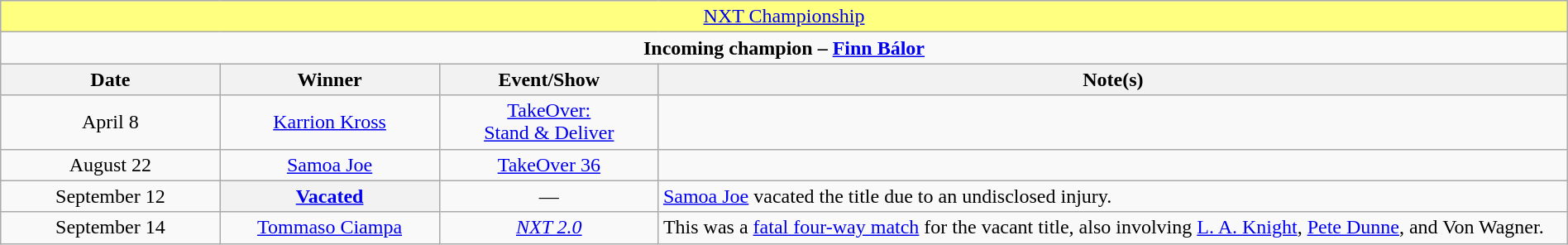<table class="wikitable" style="text-align:center; width:100%;">
<tr style="background:#FFFF80;">
<td colspan="4" style="text-align: center;"><a href='#'>NXT Championship</a></td>
</tr>
<tr>
<td colspan="4" style="text-align: center;"><strong>Incoming champion – <a href='#'>Finn Bálor</a></strong></td>
</tr>
<tr>
<th width=14%>Date</th>
<th width=14%>Winner</th>
<th width=14%>Event/Show</th>
<th width=58%>Note(s)</th>
</tr>
<tr>
<td>April 8</td>
<td><a href='#'>Karrion Kross</a></td>
<td><a href='#'>TakeOver:<br>Stand & Deliver</a><br></td>
<td></td>
</tr>
<tr>
<td>August 22</td>
<td><a href='#'>Samoa Joe</a></td>
<td><a href='#'>TakeOver 36</a></td>
<td></td>
</tr>
<tr>
<td>September 12</td>
<th><a href='#'>Vacated</a></th>
<td>—</td>
<td align=left><a href='#'>Samoa Joe</a> vacated the title due to an undisclosed injury.</td>
</tr>
<tr>
<td>September 14</td>
<td><a href='#'>Tommaso Ciampa</a></td>
<td><em><a href='#'>NXT 2.0</a></em></td>
<td align=left>This was a <a href='#'>fatal four-way match</a> for the vacant title, also involving <a href='#'>L. A. Knight</a>, <a href='#'>Pete Dunne</a>, and Von Wagner.</td>
</tr>
</table>
